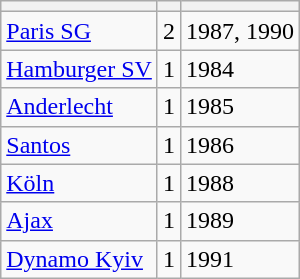<table class="wikitable plainrowheaders sortable" style="text-align:center">
<tr>
<th></th>
<th></th>
<th></th>
</tr>
<tr>
<td align="left"> <a href='#'>Paris SG</a></td>
<td>2</td>
<td align="left">1987, 1990</td>
</tr>
<tr>
<td align="left"> <a href='#'>Hamburger SV</a></td>
<td>1</td>
<td align="left">1984</td>
</tr>
<tr>
<td align="left"> <a href='#'>Anderlecht</a></td>
<td>1</td>
<td align="left">1985</td>
</tr>
<tr>
<td align="left"> <a href='#'>Santos</a></td>
<td>1</td>
<td align="left">1986</td>
</tr>
<tr>
<td align="left"> <a href='#'>Köln</a></td>
<td>1</td>
<td align="left">1988</td>
</tr>
<tr>
<td align="left"> <a href='#'>Ajax</a></td>
<td>1</td>
<td align="left">1989</td>
</tr>
<tr>
<td align="left"> <a href='#'>Dynamo Kyiv</a></td>
<td>1</td>
<td align="left">1991</td>
</tr>
</table>
